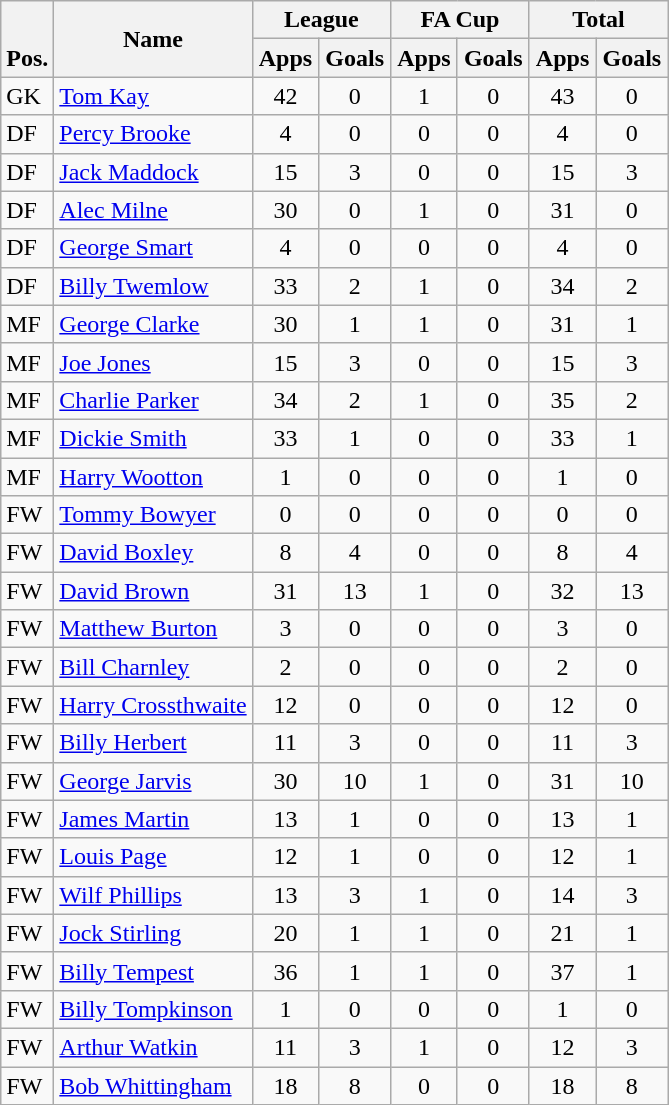<table class="wikitable" style="text-align:center">
<tr>
<th rowspan="2" valign="bottom">Pos.</th>
<th rowspan="2">Name</th>
<th colspan="2" width="85">League</th>
<th colspan="2" width="85">FA Cup</th>
<th colspan="2" width="85">Total</th>
</tr>
<tr>
<th>Apps</th>
<th>Goals</th>
<th>Apps</th>
<th>Goals</th>
<th>Apps</th>
<th>Goals</th>
</tr>
<tr>
<td align="left">GK</td>
<td align="left"> <a href='#'>Tom Kay</a></td>
<td>42</td>
<td>0</td>
<td>1</td>
<td>0</td>
<td>43</td>
<td>0</td>
</tr>
<tr>
<td align="left">DF</td>
<td align="left"> <a href='#'>Percy Brooke</a></td>
<td>4</td>
<td>0</td>
<td>0</td>
<td>0</td>
<td>4</td>
<td>0</td>
</tr>
<tr>
<td align="left">DF</td>
<td align="left"> <a href='#'>Jack Maddock</a></td>
<td>15</td>
<td>3</td>
<td>0</td>
<td>0</td>
<td>15</td>
<td>3</td>
</tr>
<tr>
<td align="left">DF</td>
<td align="left"> <a href='#'>Alec Milne</a></td>
<td>30</td>
<td>0</td>
<td>1</td>
<td>0</td>
<td>31</td>
<td>0</td>
</tr>
<tr>
<td align="left">DF</td>
<td align="left"> <a href='#'>George Smart</a></td>
<td>4</td>
<td>0</td>
<td>0</td>
<td>0</td>
<td>4</td>
<td>0</td>
</tr>
<tr>
<td align="left">DF</td>
<td align="left"> <a href='#'>Billy Twemlow</a></td>
<td>33</td>
<td>2</td>
<td>1</td>
<td>0</td>
<td>34</td>
<td>2</td>
</tr>
<tr>
<td align="left">MF</td>
<td align="left"> <a href='#'>George Clarke</a></td>
<td>30</td>
<td>1</td>
<td>1</td>
<td>0</td>
<td>31</td>
<td>1</td>
</tr>
<tr>
<td align="left">MF</td>
<td align="left"> <a href='#'>Joe Jones</a></td>
<td>15</td>
<td>3</td>
<td>0</td>
<td>0</td>
<td>15</td>
<td>3</td>
</tr>
<tr>
<td align="left">MF</td>
<td align="left"> <a href='#'>Charlie Parker</a></td>
<td>34</td>
<td>2</td>
<td>1</td>
<td>0</td>
<td>35</td>
<td>2</td>
</tr>
<tr>
<td align="left">MF</td>
<td align="left"> <a href='#'>Dickie Smith</a></td>
<td>33</td>
<td>1</td>
<td>0</td>
<td>0</td>
<td>33</td>
<td>1</td>
</tr>
<tr>
<td align="left">MF</td>
<td align="left"> <a href='#'>Harry Wootton</a></td>
<td>1</td>
<td>0</td>
<td>0</td>
<td>0</td>
<td>1</td>
<td>0</td>
</tr>
<tr>
<td align="left">FW</td>
<td align="left"> <a href='#'>Tommy Bowyer</a></td>
<td>0</td>
<td>0</td>
<td>0</td>
<td>0</td>
<td>0</td>
<td>0</td>
</tr>
<tr>
<td align="left">FW</td>
<td align="left"> <a href='#'>David Boxley</a></td>
<td>8</td>
<td>4</td>
<td>0</td>
<td>0</td>
<td>8</td>
<td>4</td>
</tr>
<tr>
<td align="left">FW</td>
<td align="left"> <a href='#'>David Brown</a></td>
<td>31</td>
<td>13</td>
<td>1</td>
<td>0</td>
<td>32</td>
<td>13</td>
</tr>
<tr>
<td align="left">FW</td>
<td align="left"> <a href='#'>Matthew Burton</a></td>
<td>3</td>
<td>0</td>
<td>0</td>
<td>0</td>
<td>3</td>
<td>0</td>
</tr>
<tr>
<td align="left">FW</td>
<td align="left"> <a href='#'>Bill Charnley</a></td>
<td>2</td>
<td>0</td>
<td>0</td>
<td>0</td>
<td>2</td>
<td>0</td>
</tr>
<tr>
<td align="left">FW</td>
<td align="left"> <a href='#'>Harry Crossthwaite</a></td>
<td>12</td>
<td>0</td>
<td>0</td>
<td>0</td>
<td>12</td>
<td>0</td>
</tr>
<tr>
<td align="left">FW</td>
<td align="left"> <a href='#'>Billy Herbert</a></td>
<td>11</td>
<td>3</td>
<td>0</td>
<td>0</td>
<td>11</td>
<td>3</td>
</tr>
<tr>
<td align="left">FW</td>
<td align="left"> <a href='#'>George Jarvis</a></td>
<td>30</td>
<td>10</td>
<td>1</td>
<td>0</td>
<td>31</td>
<td>10</td>
</tr>
<tr>
<td align="left">FW</td>
<td align="left"> <a href='#'>James Martin</a></td>
<td>13</td>
<td>1</td>
<td>0</td>
<td>0</td>
<td>13</td>
<td>1</td>
</tr>
<tr>
<td align="left">FW</td>
<td align="left"> <a href='#'>Louis Page</a></td>
<td>12</td>
<td>1</td>
<td>0</td>
<td>0</td>
<td>12</td>
<td>1</td>
</tr>
<tr>
<td align="left">FW</td>
<td align="left"> <a href='#'>Wilf Phillips</a></td>
<td>13</td>
<td>3</td>
<td>1</td>
<td>0</td>
<td>14</td>
<td>3</td>
</tr>
<tr>
<td align="left">FW</td>
<td align="left"> <a href='#'>Jock Stirling</a></td>
<td>20</td>
<td>1</td>
<td>1</td>
<td>0</td>
<td>21</td>
<td>1</td>
</tr>
<tr>
<td align="left">FW</td>
<td align="left"> <a href='#'>Billy Tempest</a></td>
<td>36</td>
<td>1</td>
<td>1</td>
<td>0</td>
<td>37</td>
<td>1</td>
</tr>
<tr>
<td align="left">FW</td>
<td align="left"> <a href='#'>Billy Tompkinson</a></td>
<td>1</td>
<td>0</td>
<td>0</td>
<td>0</td>
<td>1</td>
<td>0</td>
</tr>
<tr>
<td align="left">FW</td>
<td align="left"> <a href='#'>Arthur Watkin</a></td>
<td>11</td>
<td>3</td>
<td>1</td>
<td>0</td>
<td>12</td>
<td>3</td>
</tr>
<tr>
<td align="left">FW</td>
<td align="left"> <a href='#'>Bob Whittingham</a></td>
<td>18</td>
<td>8</td>
<td>0</td>
<td>0</td>
<td>18</td>
<td>8</td>
</tr>
</table>
